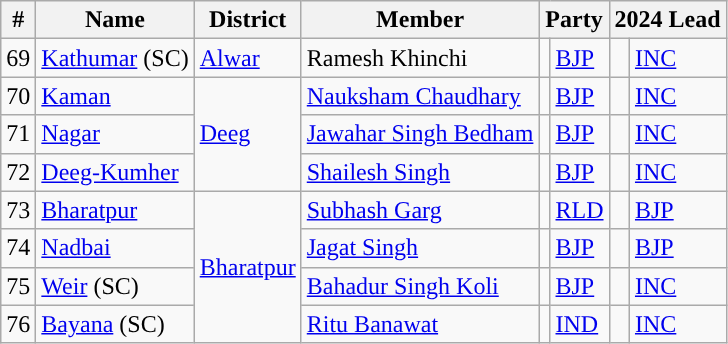<table class="wikitable">
<tr>
<th>#</th>
<th>Name</th>
<th>District</th>
<th>Member</th>
<th colspan="2">Party</th>
<th colspan="2">2024 Lead</th>
</tr>
<tr>
<td>69</td>
<td><a href='#'>Kathumar</a> (SC)</td>
<td><a href='#'>Alwar</a></td>
<td>Ramesh Khinchi</td>
<td style="background-color: "></td>
<td><a href='#'>BJP</a></td>
<td style="background-color:"></td>
<td><a href='#'>INC</a></td>
</tr>
<tr>
<td>70</td>
<td><a href='#'>Kaman</a></td>
<td rowspan="3"><a href='#'>Deeg</a></td>
<td><a href='#'>Nauksham Chaudhary</a></td>
<td style="background-color: "></td>
<td><a href='#'>BJP</a></td>
<td style="background-color:"></td>
<td><a href='#'>INC</a></td>
</tr>
<tr>
<td>71</td>
<td><a href='#'>Nagar</a></td>
<td><a href='#'>Jawahar Singh Bedham</a></td>
<td style="background-color: "></td>
<td><a href='#'>BJP</a></td>
<td style="background-color:"></td>
<td><a href='#'>INC</a></td>
</tr>
<tr>
<td>72</td>
<td><a href='#'>Deeg-Kumher</a></td>
<td><a href='#'>Shailesh Singh</a></td>
<td style="background-color: "></td>
<td><a href='#'>BJP</a></td>
<td style="background-color:"></td>
<td><a href='#'>INC</a></td>
</tr>
<tr>
<td>73</td>
<td><a href='#'>Bharatpur</a></td>
<td rowspan="4"><a href='#'>Bharatpur</a></td>
<td><a href='#'>Subhash Garg</a></td>
<td style="background-color: "></td>
<td><a href='#'>RLD</a></td>
<td style="background-color: "></td>
<td><a href='#'>BJP</a></td>
</tr>
<tr>
<td>74</td>
<td><a href='#'>Nadbai</a></td>
<td><a href='#'>Jagat Singh</a></td>
<td style="background-color: "></td>
<td><a href='#'>BJP</a></td>
<td style="background-color: "></td>
<td><a href='#'>BJP</a></td>
</tr>
<tr>
<td>75</td>
<td><a href='#'>Weir</a> (SC)</td>
<td><a href='#'>Bahadur Singh Koli</a></td>
<td style="background-color: "></td>
<td><a href='#'>BJP</a></td>
<td style="background-color:"></td>
<td><a href='#'>INC</a></td>
</tr>
<tr>
<td>76</td>
<td><a href='#'>Bayana</a> (SC)</td>
<td><a href='#'>Ritu Banawat</a></td>
<td style="background-color: "></td>
<td><a href='#'>IND</a></td>
<td style="background-color:"></td>
<td><a href='#'>INC</a></td>
</tr>
</table>
